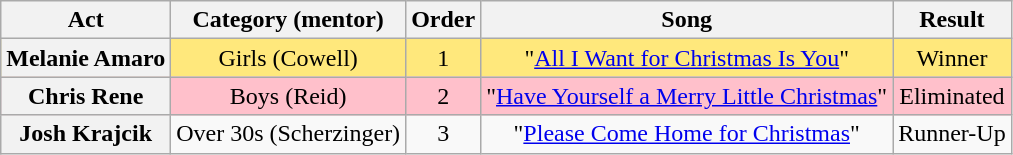<table class="wikitable plainrowheaders" style="text-align:center;">
<tr>
<th scope="col">Act</th>
<th scope="col">Category (mentor)</th>
<th scope="col">Order</th>
<th scope="col">Song</th>
<th scope-"col">Result</th>
</tr>
<tr style="background:#FFE87C;">
<th scope="row">Melanie Amaro</th>
<td>Girls (Cowell)</td>
<td>1</td>
<td>"<a href='#'>All I Want for Christmas Is You</a>"</td>
<td>Winner</td>
</tr>
<tr style="background:pink">
<th scope="row">Chris Rene</th>
<td>Boys (Reid)</td>
<td>2</td>
<td>"<a href='#'>Have Yourself a Merry Little Christmas</a>"</td>
<td>Eliminated</td>
</tr>
<tr>
<th scope="row">Josh Krajcik</th>
<td>Over 30s (Scherzinger)</td>
<td>3</td>
<td>"<a href='#'>Please Come Home for Christmas</a>"</td>
<td>Runner-Up</td>
</tr>
</table>
